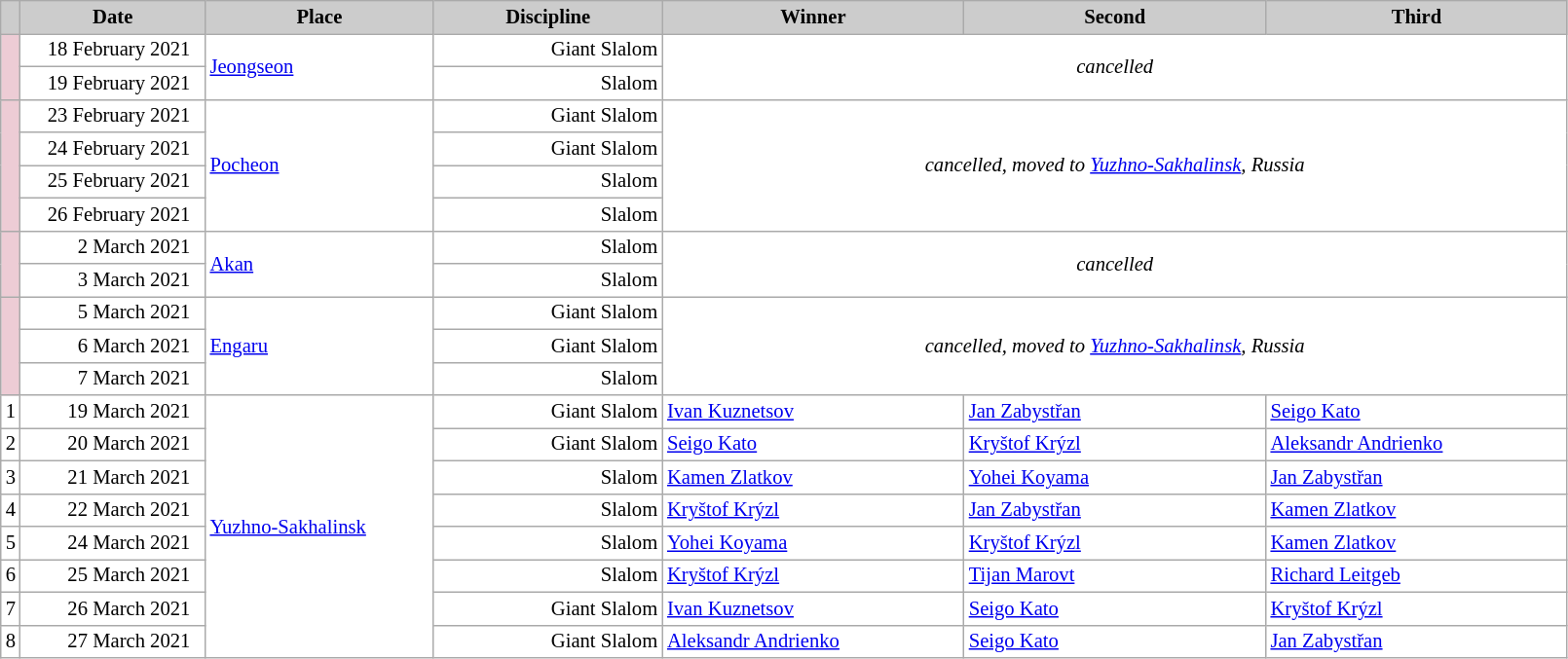<table class="wikitable plainrowheaders" style="background:#fff; font-size:86%; line-height:16px; border:grey solid 1px; border-collapse:collapse;">
<tr style="background:#ccc; text-align:center;">
<th scope="col" style="background:#ccc; width=30 px;"></th>
<th scope="col" style="background:#ccc; width:120px;">Date</th>
<th scope="col" style="background:#ccc; width:150px;">Place</th>
<th scope="col" style="background:#ccc; width:150px;">Discipline</th>
<th scope="col" style="background:#ccc; width:200px;">Winner</th>
<th scope="col" style="background:#ccc; width:200px;">Second</th>
<th scope="col" style="background:#ccc; width:200px;">Third</th>
</tr>
<tr>
<td rowspan=2 bgcolor="EDCCD5"></td>
<td align=right>18 February 2021  </td>
<td rowspan=2> <a href='#'>Jeongseon</a></td>
<td align=right>Giant Slalom</td>
<td rowspan=2 colspan=3 align=center><em>cancelled</em></td>
</tr>
<tr>
<td align=right>19 February 2021  </td>
<td align=right>Slalom</td>
</tr>
<tr>
<td rowspan=4 bgcolor="EDCCD5"></td>
<td align=right>23 February 2021  </td>
<td rowspan=4> <a href='#'>Pocheon</a></td>
<td align=right>Giant Slalom</td>
<td rowspan=4 colspan=3 align=center><em>cancelled, moved to <a href='#'>Yuzhno-Sakhalinsk</a>, Russia</em></td>
</tr>
<tr>
<td align=right>24 February 2021  </td>
<td align=right>Giant Slalom</td>
</tr>
<tr>
<td align=right>25 February 2021  </td>
<td align=right>Slalom</td>
</tr>
<tr>
<td align=right>26 February 2021  </td>
<td align=right>Slalom</td>
</tr>
<tr>
<td rowspan=2 bgcolor="EDCCD5"></td>
<td align=right>2 March 2021  </td>
<td rowspan=2> <a href='#'>Akan</a></td>
<td align=right>Slalom</td>
<td rowspan=2 colspan=3 align=center><em>cancelled</em></td>
</tr>
<tr>
<td align=right>3 March 2021  </td>
<td align=right>Slalom</td>
</tr>
<tr>
<td rowspan=3 bgcolor="EDCCD5"></td>
<td align=right>5 March 2021  </td>
<td rowspan=3> <a href='#'>Engaru</a></td>
<td align=right>Giant Slalom</td>
<td rowspan=3 colspan=3 align=center><em>cancelled, moved to <a href='#'>Yuzhno-Sakhalinsk</a>, Russia</em></td>
</tr>
<tr>
<td align=right>6 March 2021  </td>
<td align=right>Giant Slalom</td>
</tr>
<tr>
<td align=right>7 March 2021  </td>
<td align=right>Slalom</td>
</tr>
<tr>
<td align=center>1</td>
<td align=right>19 March 2021  </td>
<td rowspan=8> <a href='#'>Yuzhno-Sakhalinsk</a></td>
<td align=right>Giant Slalom</td>
<td> <a href='#'>Ivan Kuznetsov</a></td>
<td> <a href='#'>Jan Zabystřan</a></td>
<td> <a href='#'>Seigo Kato</a></td>
</tr>
<tr>
<td align=center>2</td>
<td align=right>20 March 2021  </td>
<td align=right>Giant Slalom</td>
<td> <a href='#'>Seigo Kato</a></td>
<td> <a href='#'>Kryštof Krýzl</a></td>
<td> <a href='#'>Aleksandr Andrienko</a></td>
</tr>
<tr>
<td align=center>3</td>
<td align=right>21 March 2021  </td>
<td align=right>Slalom</td>
<td> <a href='#'>Kamen Zlatkov</a></td>
<td> <a href='#'>Yohei Koyama</a></td>
<td> <a href='#'>Jan Zabystřan</a></td>
</tr>
<tr>
<td align=center>4</td>
<td align=right>22 March 2021  </td>
<td align=right>Slalom</td>
<td> <a href='#'>Kryštof Krýzl</a></td>
<td> <a href='#'>Jan Zabystřan</a></td>
<td> <a href='#'>Kamen Zlatkov</a></td>
</tr>
<tr>
<td align=center>5</td>
<td align=right>24 March 2021  </td>
<td align=right>Slalom</td>
<td> <a href='#'>Yohei Koyama</a></td>
<td> <a href='#'>Kryštof Krýzl</a></td>
<td> <a href='#'>Kamen Zlatkov</a></td>
</tr>
<tr>
<td align=center>6</td>
<td align=right>25 March 2021  </td>
<td align=right>Slalom</td>
<td> <a href='#'>Kryštof Krýzl</a></td>
<td> <a href='#'>Tijan Marovt</a></td>
<td> <a href='#'>Richard Leitgeb</a></td>
</tr>
<tr>
<td align=center>7</td>
<td align=right>26 March 2021  </td>
<td align=right>Giant Slalom</td>
<td> <a href='#'>Ivan Kuznetsov</a></td>
<td> <a href='#'>Seigo Kato</a></td>
<td> <a href='#'>Kryštof Krýzl</a></td>
</tr>
<tr>
<td align=center>8</td>
<td align=right>27 March 2021  </td>
<td align=right>Giant Slalom</td>
<td> <a href='#'>Aleksandr Andrienko</a></td>
<td> <a href='#'>Seigo Kato</a></td>
<td> <a href='#'>Jan Zabystřan</a></td>
</tr>
</table>
